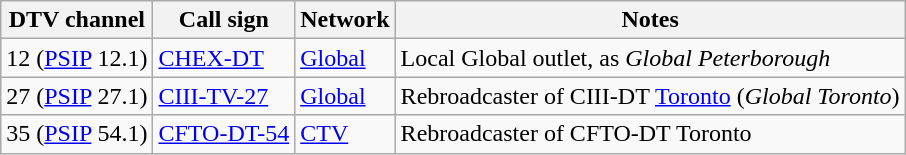<table class="wikitable sortable">
<tr>
<th>DTV channel</th>
<th>Call sign</th>
<th>Network</th>
<th>Notes</th>
</tr>
<tr>
<td>12 (<a href='#'>PSIP</a> 12.1)</td>
<td><a href='#'>CHEX-DT</a></td>
<td><a href='#'>Global</a></td>
<td>Local Global outlet, as <em>Global Peterborough</em></td>
</tr>
<tr>
<td>27 (<a href='#'>PSIP</a> 27.1)</td>
<td><a href='#'>CIII-TV-27</a></td>
<td><a href='#'>Global</a></td>
<td>Rebroadcaster of CIII-DT <a href='#'>Toronto</a> (<em>Global Toronto</em>)</td>
</tr>
<tr>
<td>35 (<a href='#'>PSIP</a> 54.1)</td>
<td><a href='#'>CFTO-DT-54</a></td>
<td><a href='#'>CTV</a></td>
<td>Rebroadcaster of CFTO-DT Toronto</td>
</tr>
</table>
